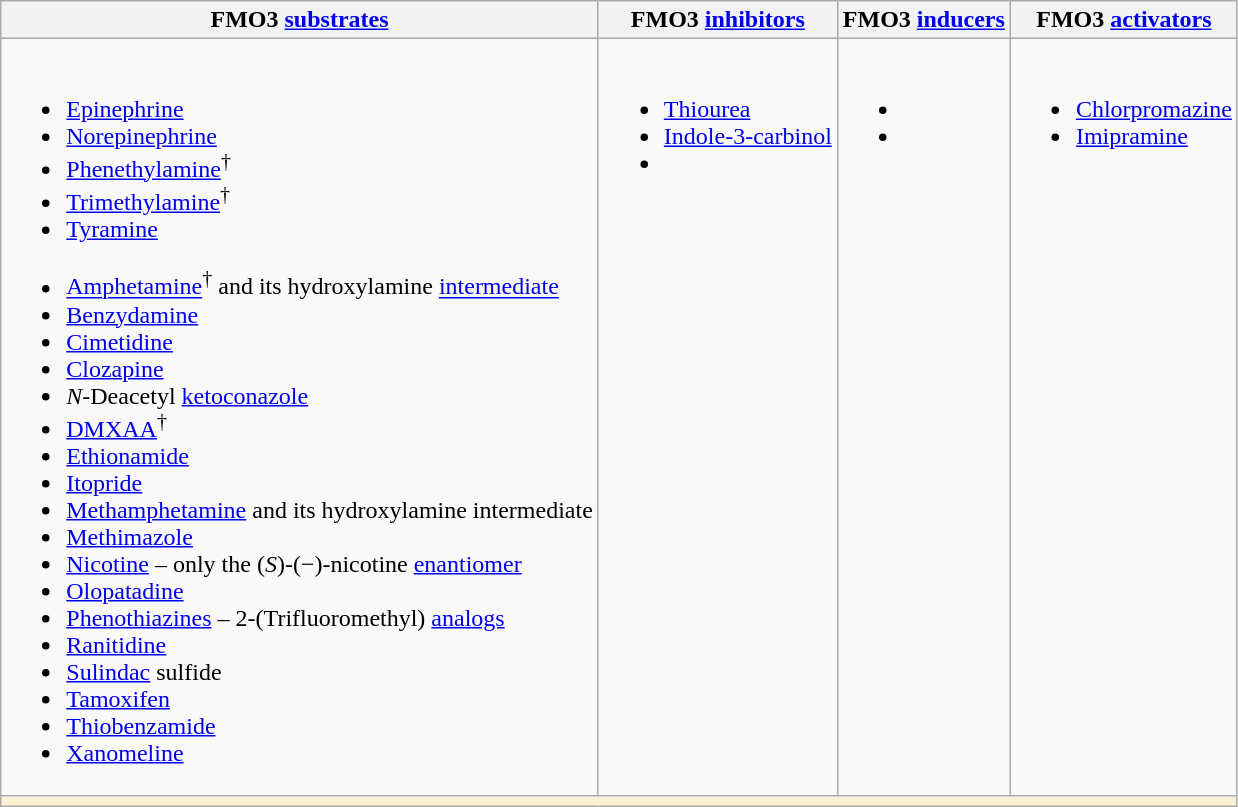<table class="wikitable">
<tr>
<th>FMO3 <a href='#'>substrates</a></th>
<th>FMO3 <a href='#'>inhibitors</a></th>
<th>FMO3 <a href='#'>inducers</a></th>
<th>FMO3 <a href='#'>activators</a></th>
</tr>
<tr style="vertical-align: top;">
<td><br><ul><li><a href='#'>Epinephrine</a></li><li><a href='#'>Norepinephrine</a></li><li><a href='#'>Phenethylamine</a><sup>†</sup></li><li><a href='#'>Trimethylamine</a><sup>†</sup></li><li><a href='#'>Tyramine</a></li></ul><ul><li><a href='#'>Amphetamine</a><sup>†</sup> and its hydroxylamine <a href='#'>intermediate</a></li><li><a href='#'>Benzydamine</a></li><li><a href='#'>Cimetidine</a></li><li><a href='#'>Clozapine</a></li><li><em>N</em>-Deacetyl <a href='#'>ketoconazole</a></li><li><a href='#'>DMXAA</a><sup>†</sup></li><li><a href='#'>Ethionamide</a></li><li><a href='#'>Itopride</a></li><li><a href='#'>Methamphetamine</a> and its hydroxylamine intermediate</li><li><a href='#'>Methimazole</a></li><li><a href='#'>Nicotine</a> – only the (<em>S</em>)-(−)-nicotine <a href='#'>enantiomer</a></li><li><a href='#'>Olopatadine</a></li><li><a href='#'>Phenothiazines</a> – 2-(Trifluoromethyl) <a href='#'>analogs</a></li><li><a href='#'>Ranitidine</a></li><li><a href='#'>Sulindac</a> sulfide</li><li><a href='#'>Tamoxifen</a></li><li><a href='#'>Thiobenzamide</a></li><li><a href='#'>Xanomeline</a></li></ul></td>
<td><br><ul><li><a href='#'>Thiourea</a></li><li><a href='#'>Indole-3-carbinol</a></li><li></li></ul></td>
<td><br><ul><li></li><li></li></ul></td>
<td><br><ul><li><a href='#'>Chlorpromazine</a></li><li><a href='#'>Imipramine</a></li></ul></td>
</tr>
<tr>
<th scope="col" colspan="4" style="text-align:center; background:papayawhip"><small></small></th>
</tr>
</table>
